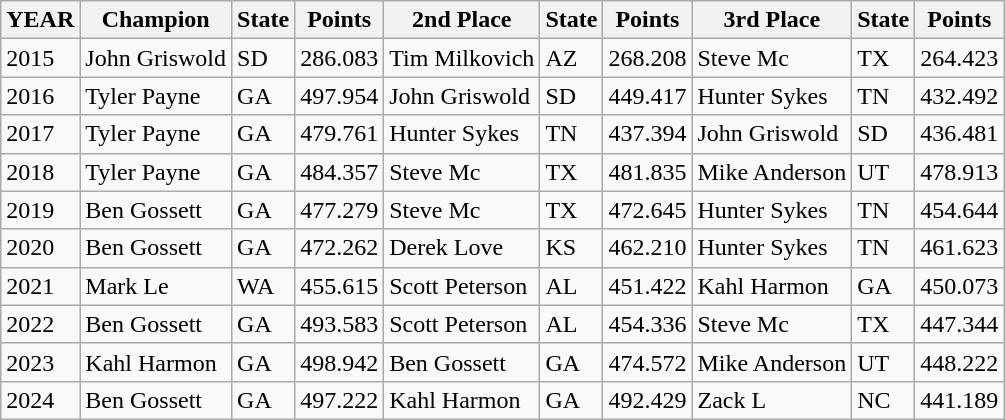<table class="wikitable sortable">
<tr>
<th>YEAR</th>
<th>Champion</th>
<th>State</th>
<th>Points</th>
<th>2nd Place</th>
<th>State</th>
<th>Points</th>
<th>3rd Place</th>
<th>State</th>
<th>Points</th>
</tr>
<tr>
<td>2015</td>
<td>John Griswold</td>
<td>SD</td>
<td>286.083</td>
<td>Tim Milkovich</td>
<td>AZ</td>
<td>268.208</td>
<td>Steve Mc</td>
<td>TX</td>
<td>264.423</td>
</tr>
<tr>
<td>2016</td>
<td>Tyler Payne</td>
<td>GA</td>
<td>497.954</td>
<td>John Griswold</td>
<td>SD</td>
<td>449.417</td>
<td>Hunter Sykes</td>
<td>TN</td>
<td>432.492</td>
</tr>
<tr>
<td>2017</td>
<td>Tyler Payne</td>
<td>GA</td>
<td>479.761</td>
<td>Hunter Sykes</td>
<td>TN</td>
<td>437.394</td>
<td>John Griswold</td>
<td>SD</td>
<td>436.481</td>
</tr>
<tr>
<td>2018</td>
<td>Tyler Payne</td>
<td>GA</td>
<td>484.357</td>
<td>Steve Mc</td>
<td>TX</td>
<td>481.835</td>
<td>Mike Anderson</td>
<td>UT</td>
<td>478.913</td>
</tr>
<tr>
<td>2019</td>
<td>Ben Gossett</td>
<td>GA</td>
<td>477.279</td>
<td>Steve Mc</td>
<td>TX</td>
<td>472.645</td>
<td>Hunter Sykes</td>
<td>TN</td>
<td>454.644</td>
</tr>
<tr>
<td>2020</td>
<td>Ben Gossett</td>
<td>GA</td>
<td>472.262</td>
<td>Derek Love</td>
<td>KS</td>
<td>462.210</td>
<td>Hunter Sykes</td>
<td>TN</td>
<td>461.623</td>
</tr>
<tr>
<td>2021</td>
<td>Mark Le</td>
<td>WA</td>
<td>455.615</td>
<td>Scott Peterson</td>
<td>AL</td>
<td>451.422</td>
<td>Kahl Harmon</td>
<td>GA</td>
<td>450.073</td>
</tr>
<tr>
<td>2022</td>
<td>Ben Gossett</td>
<td>GA</td>
<td>493.583</td>
<td>Scott Peterson</td>
<td>AL</td>
<td>454.336</td>
<td>Steve Mc</td>
<td>TX</td>
<td>447.344</td>
</tr>
<tr>
<td>2023</td>
<td>Kahl Harmon</td>
<td>GA</td>
<td>498.942</td>
<td>Ben Gossett</td>
<td>GA</td>
<td>474.572</td>
<td>Mike Anderson</td>
<td>UT</td>
<td>448.222</td>
</tr>
<tr>
<td>2024</td>
<td>Ben Gossett</td>
<td>GA</td>
<td>497.222</td>
<td>Kahl Harmon</td>
<td>GA</td>
<td>492.429</td>
<td>Zack L</td>
<td>NC</td>
<td>441.189</td>
</tr>
</table>
